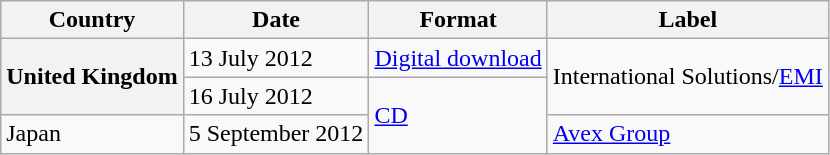<table class="wikitable plainrowheaders">
<tr>
<th scope="col">Country</th>
<th scope="col">Date</th>
<th scope="col">Format</th>
<th scope="col">Label</th>
</tr>
<tr>
<th scope="row" rowspan="2">United Kingdom</th>
<td>13 July 2012</td>
<td><a href='#'>Digital download</a></td>
<td rowspan="2">International Solutions/<a href='#'>EMI</a></td>
</tr>
<tr>
<td>16 July 2012</td>
<td rowspan="2"><a href='#'>CD</a></td>
</tr>
<tr>
<td>Japan</td>
<td>5 September 2012</td>
<td><a href='#'>Avex Group</a></td>
</tr>
</table>
